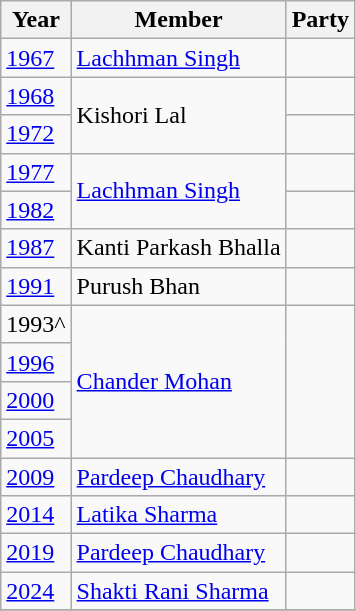<table class="wikitable">
<tr>
<th>Year</th>
<th>Member</th>
<th colspan="2">Party</th>
</tr>
<tr>
<td><a href='#'>1967</a></td>
<td><a href='#'>Lachhman Singh</a></td>
<td></td>
</tr>
<tr>
<td><a href='#'>1968</a></td>
<td rowspan=2>Kishori Lal</td>
<td></td>
</tr>
<tr>
<td><a href='#'>1972</a></td>
</tr>
<tr>
<td><a href='#'>1977</a></td>
<td rowspan=2><a href='#'>Lachhman Singh</a></td>
<td></td>
</tr>
<tr>
<td><a href='#'>1982</a></td>
<td></td>
</tr>
<tr>
<td><a href='#'>1987</a></td>
<td>Kanti Parkash Bhalla</td>
<td></td>
</tr>
<tr>
<td><a href='#'>1991</a></td>
<td>Purush Bhan</td>
<td></td>
</tr>
<tr>
<td>1993^</td>
<td rowspan=4><a href='#'>Chander Mohan</a></td>
</tr>
<tr>
<td><a href='#'>1996</a></td>
</tr>
<tr>
<td><a href='#'>2000</a></td>
</tr>
<tr>
<td><a href='#'>2005</a></td>
</tr>
<tr>
<td><a href='#'>2009</a></td>
<td><a href='#'>Pardeep Chaudhary</a></td>
<td></td>
</tr>
<tr>
<td><a href='#'>2014</a></td>
<td><a href='#'>Latika Sharma</a></td>
<td></td>
</tr>
<tr>
<td><a href='#'>2019</a></td>
<td><a href='#'>Pardeep Chaudhary</a></td>
<td></td>
</tr>
<tr>
<td><a href='#'>2024</a></td>
<td><a href='#'>Shakti Rani Sharma</a></td>
<td></td>
</tr>
<tr>
</tr>
</table>
